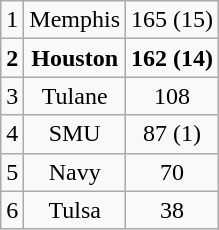<table class="wikitable" style="display: inline-table;">
<tr align="center">
<td>1</td>
<td>Memphis</td>
<td>165 (15)</td>
</tr>
<tr align="center">
<td><strong>2</strong></td>
<td><strong>Houston</strong></td>
<td><strong>162 (14)</strong></td>
</tr>
<tr align="center">
<td>3</td>
<td>Tulane</td>
<td>108</td>
</tr>
<tr align="center">
<td>4</td>
<td>SMU</td>
<td>87 (1)</td>
</tr>
<tr align="center">
<td>5</td>
<td>Navy</td>
<td>70</td>
</tr>
<tr align="center">
<td>6</td>
<td>Tulsa</td>
<td>38</td>
</tr>
</table>
